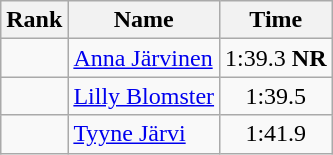<table class="wikitable" style="text-align:center">
<tr>
<th>Rank</th>
<th>Name</th>
<th>Time</th>
</tr>
<tr>
<td></td>
<td align=left><a href='#'>Anna Järvinen</a></td>
<td>1:39.3 <strong>NR</strong></td>
</tr>
<tr>
<td></td>
<td align=left><a href='#'>Lilly Blomster</a></td>
<td>1:39.5</td>
</tr>
<tr>
<td></td>
<td align=left><a href='#'>Tyyne Järvi</a></td>
<td>1:41.9</td>
</tr>
</table>
